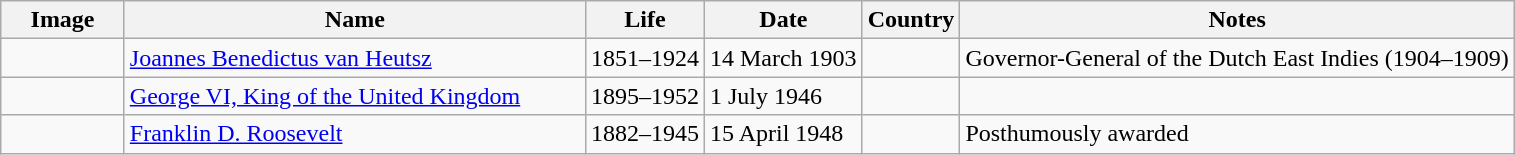<table class="wikitable">
<tr>
<th style="width: 75px;">Image</th>
<th style="width: 300px;">Name</th>
<th>Life</th>
<th>Date</th>
<th>Country</th>
<th>Notes</th>
</tr>
<tr>
<td></td>
<td><a href='#'>Joannes Benedictus van Heutsz</a></td>
<td>1851–1924</td>
<td>14 March 1903</td>
<td></td>
<td>Governor-General of the Dutch East Indies (1904–1909)</td>
</tr>
<tr>
<td></td>
<td><a href='#'>George VI, King of the United Kingdom</a></td>
<td>1895–1952</td>
<td>1 July 1946</td>
<td></td>
<td></td>
</tr>
<tr>
<td></td>
<td><a href='#'>Franklin D. Roosevelt</a></td>
<td>1882–1945</td>
<td>15 April 1948</td>
<td></td>
<td>Posthumously awarded</td>
</tr>
</table>
